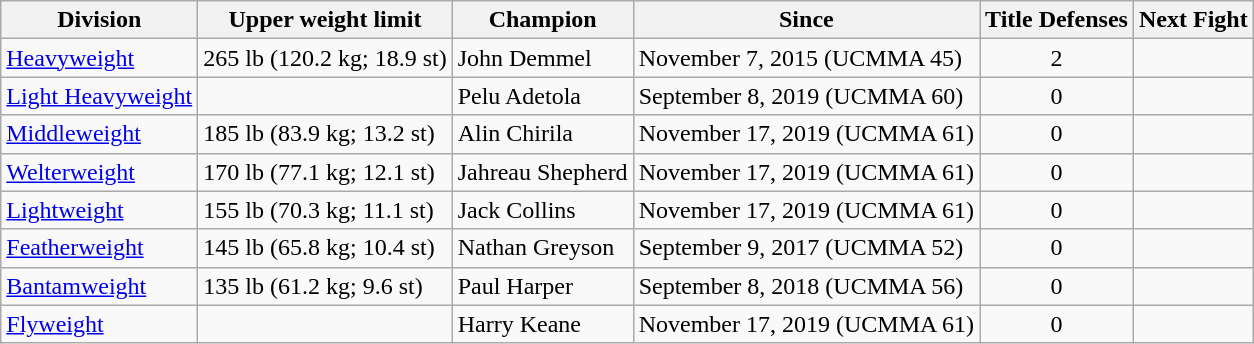<table class="wikitable"">
<tr>
<th>Division</th>
<th>Upper weight limit</th>
<th>Champion</th>
<th>Since</th>
<th>Title Defenses</th>
<th>Next Fight</th>
</tr>
<tr>
<td><a href='#'>Heavyweight</a></td>
<td>265 lb (120.2 kg; 18.9 st)</td>
<td> John Demmel</td>
<td>November 7, 2015 (UCMMA 45)</td>
<td align=center>2</td>
<td></td>
</tr>
<tr>
<td><a href='#'>Light Heavyweight</a></td>
<td></td>
<td> Pelu Adetola</td>
<td>September 8, 2019 (UCMMA 60)</td>
<td align=center>0</td>
<td></td>
</tr>
<tr>
<td><a href='#'>Middleweight</a></td>
<td>185 lb (83.9 kg; 13.2 st)</td>
<td> Alin Chirila</td>
<td>November 17, 2019 (UCMMA 61)</td>
<td align=center>0</td>
<td></td>
</tr>
<tr>
<td><a href='#'>Welterweight</a></td>
<td>170 lb (77.1 kg; 12.1 st)</td>
<td> Jahreau Shepherd</td>
<td>November 17, 2019 (UCMMA 61)</td>
<td align=center>0</td>
<td></td>
</tr>
<tr>
<td><a href='#'>Lightweight</a></td>
<td>155 lb (70.3 kg; 11.1 st)</td>
<td> Jack Collins</td>
<td>November 17, 2019 (UCMMA 61)</td>
<td align=center>0</td>
<td></td>
</tr>
<tr>
<td><a href='#'>Featherweight</a></td>
<td>145 lb (65.8 kg; 10.4 st)</td>
<td> Nathan Greyson</td>
<td>September 9, 2017 (UCMMA 52)</td>
<td align=center>0</td>
<td></td>
</tr>
<tr>
<td><a href='#'>Bantamweight</a></td>
<td>135 lb (61.2 kg; 9.6 st)</td>
<td> Paul Harper</td>
<td>September 8, 2018 (UCMMA 56)</td>
<td align=center>0</td>
<td></td>
</tr>
<tr>
<td><a href='#'>Flyweight</a></td>
<td></td>
<td> Harry Keane</td>
<td>November 17, 2019 (UCMMA 61)</td>
<td align=center>0</td>
<td></td>
</tr>
</table>
